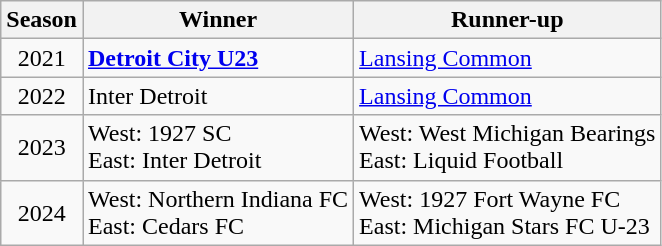<table class="wikitable">
<tr>
<th>Season</th>
<th>Winner</th>
<th>Runner-up</th>
</tr>
<tr>
<td align="center">2021</td>
<td><strong><a href='#'>Detroit City U23</a></strong></td>
<td><a href='#'>Lansing Common</a></td>
</tr>
<tr>
<td align="center">2022</td>
<td>Inter Detroit</td>
<td><a href='#'>Lansing Common</a></td>
</tr>
<tr>
<td align="center">2023</td>
<td>West: 1927 SC<br>East: Inter Detroit</td>
<td>West: West Michigan Bearings<br>East: Liquid Football</td>
</tr>
<tr>
<td align="center">2024</td>
<td>West: Northern Indiana FC<br>East: Cedars FC</td>
<td>West: 1927 Fort Wayne FC<br>East: Michigan Stars FC U-23</td>
</tr>
</table>
